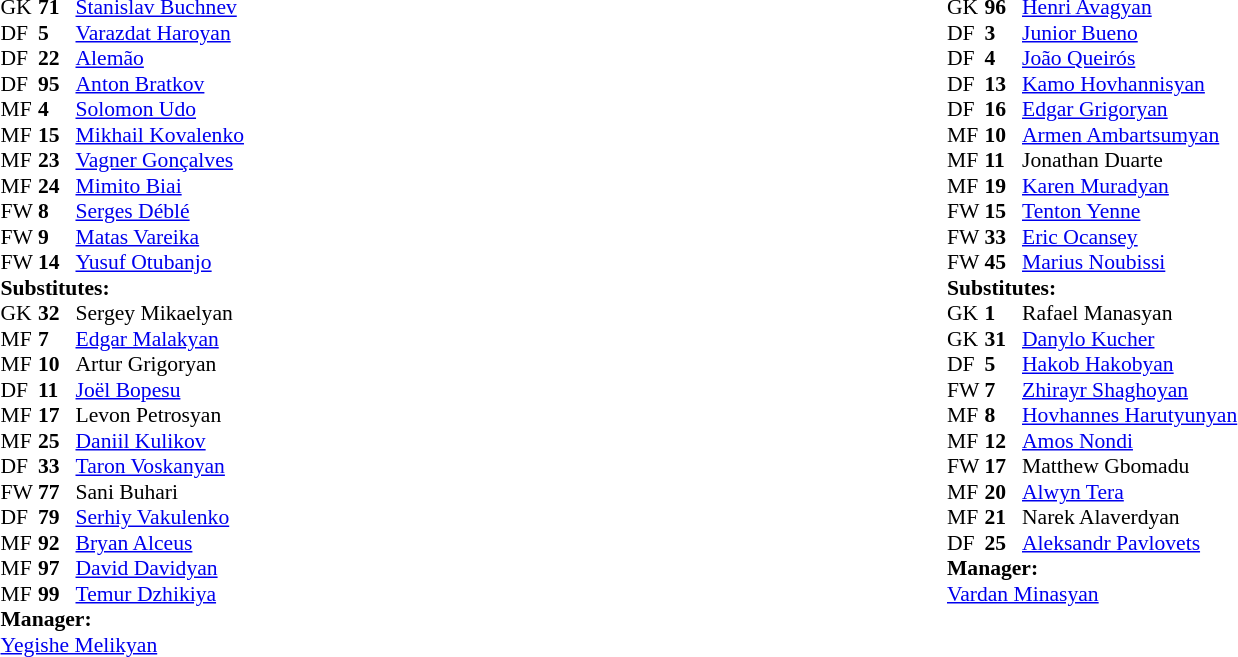<table width="100%">
<tr>
<td valign="top" width="50%"><br><table style="font-size: 90%" cellspacing="0" cellpadding="0">
<tr>
<td colspan=4></td>
</tr>
<tr>
<th width="25"></th>
<th width="25"></th>
</tr>
<tr>
<td>GK</td>
<td><strong>71</strong></td>
<td> <a href='#'>Stanislav Buchnev</a></td>
</tr>
<tr>
<td>DF</td>
<td><strong>5 </strong></td>
<td> <a href='#'>Varazdat Haroyan</a></td>
<td></td>
<td></td>
</tr>
<tr>
<td>DF</td>
<td><strong>22</strong></td>
<td> <a href='#'>Alemão</a></td>
</tr>
<tr>
<td>DF</td>
<td><strong>95</strong></td>
<td> <a href='#'>Anton Bratkov</a></td>
<td></td>
</tr>
<tr>
<td>MF</td>
<td><strong>4 </strong></td>
<td> <a href='#'>Solomon Udo</a></td>
<td></td>
</tr>
<tr>
<td>MF</td>
<td><strong>15</strong></td>
<td> <a href='#'>Mikhail Kovalenko</a></td>
<td></td>
</tr>
<tr>
<td>MF</td>
<td><strong>23</strong></td>
<td> <a href='#'>Vagner Gonçalves</a></td>
<td></td>
<td></td>
</tr>
<tr>
<td>MF</td>
<td><strong>24</strong></td>
<td> <a href='#'>Mimito Biai</a></td>
<td></td>
<td></td>
</tr>
<tr>
<td>FW</td>
<td><strong>8 </strong></td>
<td> <a href='#'>Serges Déblé</a></td>
<td></td>
<td></td>
</tr>
<tr>
<td>FW</td>
<td><strong>9 </strong></td>
<td> <a href='#'>Matas Vareika</a></td>
</tr>
<tr>
<td>FW</td>
<td><strong>14</strong></td>
<td> <a href='#'>Yusuf Otubanjo</a></td>
<td></td>
<td></td>
</tr>
<tr>
<td colspan=3><strong>Substitutes:</strong></td>
</tr>
<tr>
<td>GK</td>
<td><strong>32</strong></td>
<td> Sergey Mikaelyan</td>
</tr>
<tr>
<td>MF</td>
<td><strong>7 </strong></td>
<td> <a href='#'>Edgar Malakyan</a></td>
<td></td>
<td></td>
</tr>
<tr>
<td>MF</td>
<td><strong>10</strong></td>
<td> Artur Grigoryan</td>
</tr>
<tr>
<td>DF</td>
<td><strong>11</strong></td>
<td> <a href='#'>Joël Bopesu</a></td>
</tr>
<tr>
<td>MF</td>
<td><strong>17</strong></td>
<td> Levon Petrosyan</td>
</tr>
<tr>
<td>MF</td>
<td><strong>25</strong></td>
<td> <a href='#'>Daniil Kulikov</a></td>
<td></td>
<td></td>
</tr>
<tr>
<td>DF</td>
<td><strong>33</strong></td>
<td> <a href='#'>Taron Voskanyan</a></td>
<td></td>
<td></td>
</tr>
<tr>
<td>FW</td>
<td><strong>77</strong></td>
<td> Sani Buhari</td>
<td></td>
<td></td>
</tr>
<tr>
<td>DF</td>
<td><strong>79</strong></td>
<td> <a href='#'>Serhiy Vakulenko</a></td>
</tr>
<tr>
<td>MF</td>
<td><strong>92</strong></td>
<td> <a href='#'>Bryan Alceus</a></td>
</tr>
<tr>
<td>MF</td>
<td><strong>97</strong></td>
<td> <a href='#'>David Davidyan</a></td>
</tr>
<tr>
<td>MF</td>
<td><strong>99</strong></td>
<td> <a href='#'>Temur Dzhikiya</a></td>
<td></td>
<td></td>
</tr>
<tr>
<td colspan=3><strong>Manager:</strong></td>
</tr>
<tr>
<td colspan=3> <a href='#'>Yegishe Melikyan</a></td>
</tr>
</table>
</td>
<td valign="top" width="50%"><br><table style="font-size: 90%" cellspacing="0" cellpadding="0">
<tr>
<td colspan=4></td>
</tr>
<tr>
<th width="25"></th>
<th width="25"></th>
</tr>
<tr>
<td>GK</td>
<td><strong>96</strong></td>
<td> <a href='#'>Henri Avagyan</a></td>
</tr>
<tr>
<td>DF</td>
<td><strong>3 </strong></td>
<td> <a href='#'>Junior Bueno</a></td>
</tr>
<tr>
<td>DF</td>
<td><strong>4 </strong></td>
<td> <a href='#'>João Queirós</a></td>
</tr>
<tr>
<td>DF</td>
<td><strong>13</strong></td>
<td> <a href='#'>Kamo Hovhannisyan</a></td>
</tr>
<tr>
<td>DF</td>
<td><strong>16</strong></td>
<td> <a href='#'>Edgar Grigoryan</a></td>
</tr>
<tr>
<td>MF</td>
<td><strong>10</strong></td>
<td> <a href='#'>Armen Ambartsumyan</a></td>
<td></td>
<td></td>
</tr>
<tr>
<td>MF</td>
<td><strong>11</strong></td>
<td> Jonathan Duarte</td>
<td></td>
<td></td>
</tr>
<tr>
<td>MF</td>
<td><strong>19</strong></td>
<td> <a href='#'>Karen Muradyan</a></td>
</tr>
<tr>
<td>FW</td>
<td><strong>15</strong></td>
<td> <a href='#'>Tenton Yenne</a></td>
<td></td>
<td></td>
</tr>
<tr>
<td>FW</td>
<td><strong>33</strong></td>
<td> <a href='#'>Eric Ocansey</a></td>
<td></td>
<td></td>
</tr>
<tr>
<td>FW</td>
<td><strong>45</strong></td>
<td> <a href='#'>Marius Noubissi</a></td>
<td></td>
<td></td>
</tr>
<tr>
<td colspan=3><strong>Substitutes:</strong></td>
</tr>
<tr>
<td>GK</td>
<td><strong>1 </strong></td>
<td> Rafael Manasyan</td>
</tr>
<tr>
<td>GK</td>
<td><strong>31</strong></td>
<td> <a href='#'>Danylo Kucher</a></td>
</tr>
<tr>
<td>DF</td>
<td><strong>5 </strong></td>
<td> <a href='#'>Hakob Hakobyan</a></td>
<td></td>
<td></td>
</tr>
<tr>
<td>FW</td>
<td><strong>7 </strong></td>
<td> <a href='#'>Zhirayr Shaghoyan</a></td>
<td></td>
<td></td>
</tr>
<tr>
<td>MF</td>
<td><strong>8 </strong></td>
<td> <a href='#'>Hovhannes Harutyunyan</a></td>
<td></td>
<td></td>
</tr>
<tr>
<td>MF</td>
<td><strong>12</strong></td>
<td> <a href='#'>Amos Nondi</a></td>
</tr>
<tr>
<td>FW</td>
<td><strong>17</strong></td>
<td> Matthew Gbomadu</td>
<td></td>
<td></td>
</tr>
<tr>
<td>MF</td>
<td><strong>20</strong></td>
<td> <a href='#'>Alwyn Tera</a></td>
<td></td>
<td></td>
</tr>
<tr>
<td>MF</td>
<td><strong>21</strong></td>
<td> Narek Alaverdyan</td>
</tr>
<tr>
<td>DF</td>
<td><strong>25</strong></td>
<td> <a href='#'>Aleksandr Pavlovets</a></td>
</tr>
<tr>
<td colspan=3><strong>Manager:</strong></td>
</tr>
<tr>
<td colspan=3> <a href='#'>Vardan Minasyan</a></td>
</tr>
</table>
</td>
</tr>
</table>
